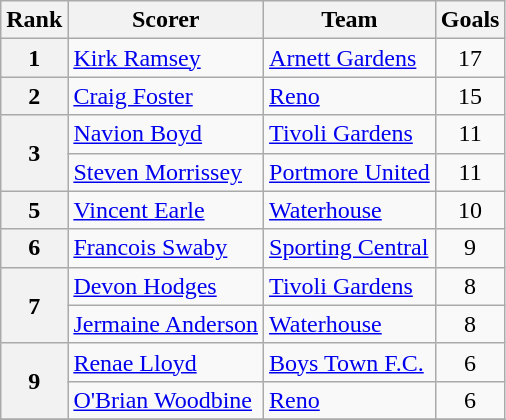<table class="wikitable" style="text-align:center">
<tr>
<th>Rank</th>
<th>Scorer</th>
<th>Team</th>
<th>Goals</th>
</tr>
<tr>
<th rowspan="1">1</th>
<td align="left"> <a href='#'>Kirk Ramsey</a></td>
<td align="left"><a href='#'>Arnett Gardens</a></td>
<td>17</td>
</tr>
<tr>
<th rowspan="1">2</th>
<td align="left"> <a href='#'>Craig Foster</a></td>
<td align="left"><a href='#'>Reno</a></td>
<td>15</td>
</tr>
<tr>
<th rowspan="2">3</th>
<td align="left"> <a href='#'>Navion Boyd</a></td>
<td align="left"><a href='#'>Tivoli Gardens</a></td>
<td>11</td>
</tr>
<tr>
<td align="left"> <a href='#'>Steven Morrissey</a></td>
<td align="left"><a href='#'>Portmore United</a></td>
<td>11</td>
</tr>
<tr>
<th rowspan="1">5</th>
<td align="left"> <a href='#'>Vincent Earle</a></td>
<td align="left"><a href='#'>Waterhouse</a></td>
<td>10</td>
</tr>
<tr>
<th rowspan="1">6</th>
<td align="left"> <a href='#'>Francois Swaby</a></td>
<td align="left"><a href='#'>Sporting Central</a></td>
<td>9</td>
</tr>
<tr>
<th rowspan="2">7</th>
<td align="left"> <a href='#'>Devon Hodges</a></td>
<td align="left"><a href='#'>Tivoli Gardens</a></td>
<td>8</td>
</tr>
<tr>
<td align="left"> <a href='#'>Jermaine Anderson</a></td>
<td align="left"><a href='#'>Waterhouse</a></td>
<td>8</td>
</tr>
<tr>
<th rowspan="2">9</th>
<td align="left"> <a href='#'>Renae Lloyd</a></td>
<td align="left"><a href='#'>Boys Town F.C.</a></td>
<td>6</td>
</tr>
<tr>
<td align="left"> <a href='#'>O'Brian Woodbine</a></td>
<td align="left"><a href='#'>Reno</a></td>
<td>6</td>
</tr>
<tr>
</tr>
</table>
